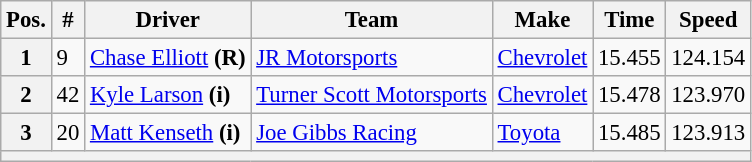<table class="wikitable" style="font-size:95%">
<tr>
<th>Pos.</th>
<th>#</th>
<th>Driver</th>
<th>Team</th>
<th>Make</th>
<th>Time</th>
<th>Speed</th>
</tr>
<tr>
<th>1</th>
<td>9</td>
<td><a href='#'>Chase Elliott</a> <strong>(R)</strong></td>
<td><a href='#'>JR Motorsports</a></td>
<td><a href='#'>Chevrolet</a></td>
<td>15.455</td>
<td>124.154</td>
</tr>
<tr>
<th>2</th>
<td>42</td>
<td><a href='#'>Kyle Larson</a> <strong>(i)</strong></td>
<td><a href='#'>Turner Scott Motorsports</a></td>
<td><a href='#'>Chevrolet</a></td>
<td>15.478</td>
<td>123.970</td>
</tr>
<tr>
<th>3</th>
<td>20</td>
<td><a href='#'>Matt Kenseth</a> <strong>(i)</strong></td>
<td><a href='#'>Joe Gibbs Racing</a></td>
<td><a href='#'>Toyota</a></td>
<td>15.485</td>
<td>123.913</td>
</tr>
<tr>
<th colspan="7"></th>
</tr>
</table>
